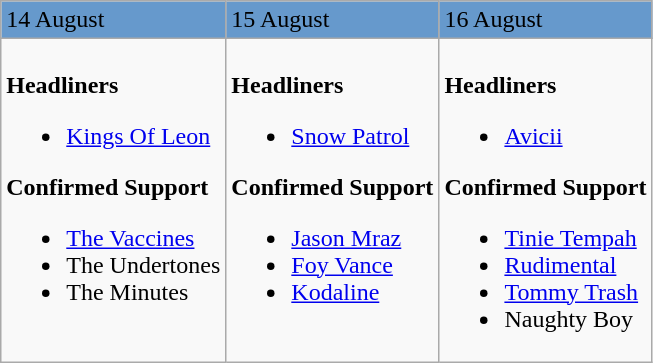<table class="wikitable">
<tr style="background:#6699CC;">
<td>14 August</td>
<td>15 August</td>
<td>16 August</td>
</tr>
<tr valign="top">
<td><br><strong> Headliners</strong><ul><li><a href='#'>Kings Of Leon</a></li></ul><strong>Confirmed Support</strong><ul><li><a href='#'>The Vaccines</a></li><li>The Undertones</li><li>The Minutes</li></ul></td>
<td><br><strong>Headliners</strong><ul><li><a href='#'>Snow Patrol</a></li></ul><strong>Confirmed Support</strong><ul><li><a href='#'>Jason Mraz</a></li><li><a href='#'>Foy Vance</a></li><li><a href='#'>Kodaline</a></li></ul></td>
<td><br><strong>Headliners</strong><ul><li><a href='#'>Avicii</a></li></ul><strong>Confirmed Support</strong><ul><li><a href='#'>Tinie Tempah</a></li><li><a href='#'>Rudimental</a></li><li><a href='#'>Tommy Trash</a></li><li>Naughty Boy</li></ul></td>
</tr>
</table>
